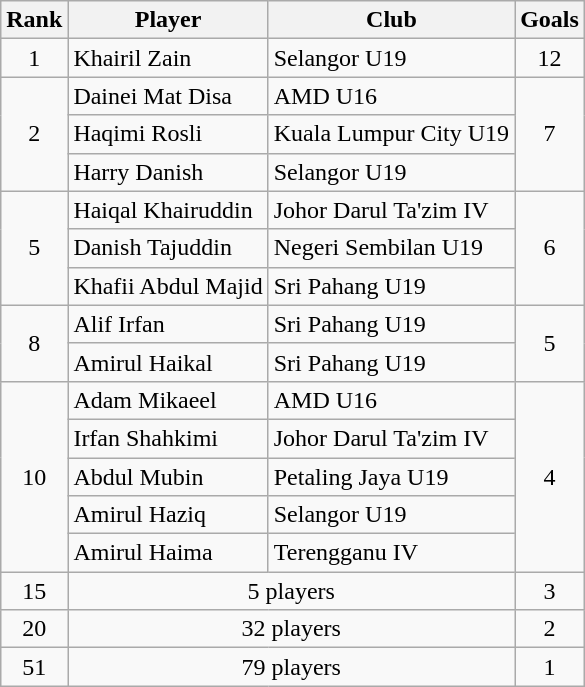<table class="wikitable">
<tr>
<th>Rank</th>
<th>Player</th>
<th>Club</th>
<th>Goals</th>
</tr>
<tr>
<td style="text-align:center">1</td>
<td>Khairil Zain</td>
<td>Selangor U19</td>
<td style="text-align:center">12</td>
</tr>
<tr>
<td rowspan="3" style="text-align:center">2</td>
<td>Dainei Mat Disa</td>
<td>AMD U16</td>
<td rowspan="3" style="text-align:center">7</td>
</tr>
<tr>
<td>Haqimi Rosli</td>
<td>Kuala Lumpur City U19</td>
</tr>
<tr>
<td>Harry Danish</td>
<td>Selangor U19</td>
</tr>
<tr>
<td rowspan="3" style="text-align:center">5</td>
<td>Haiqal Khairuddin</td>
<td>Johor Darul Ta'zim IV</td>
<td rowspan="3" style="text-align:center">6</td>
</tr>
<tr>
<td>Danish Tajuddin</td>
<td>Negeri Sembilan U19</td>
</tr>
<tr>
<td>Khafii Abdul Majid</td>
<td>Sri Pahang U19</td>
</tr>
<tr>
<td rowspan="2" style="text-align:center">8</td>
<td>Alif Irfan</td>
<td>Sri Pahang U19</td>
<td rowspan="2" style="text-align:center">5</td>
</tr>
<tr>
<td>Amirul Haikal</td>
<td>Sri Pahang U19</td>
</tr>
<tr>
<td rowspan="5" style="text-align:center">10</td>
<td>Adam Mikaeel</td>
<td>AMD U16</td>
<td rowspan="5" style="text-align:center">4</td>
</tr>
<tr>
<td>Irfan Shahkimi</td>
<td>Johor Darul Ta'zim IV</td>
</tr>
<tr>
<td>Abdul Mubin</td>
<td>Petaling Jaya U19</td>
</tr>
<tr>
<td>Amirul Haziq</td>
<td>Selangor U19</td>
</tr>
<tr>
<td>Amirul Haima</td>
<td>Terengganu IV</td>
</tr>
<tr>
<td style="text-align:center">15</td>
<td colspan="2" style="text-align:center">5 players</td>
<td style="text-align:center">3</td>
</tr>
<tr>
<td style="text-align:center">20</td>
<td colspan="2" style="text-align:center">32 players</td>
<td style="text-align:center">2</td>
</tr>
<tr>
<td style="text-align:center">51</td>
<td colspan="2" style="text-align:center">79 players</td>
<td style="text-align:center">1</td>
</tr>
</table>
